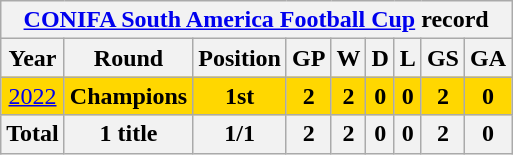<table class="wikitable" style="text-align: center;">
<tr>
<th colspan=9><a href='#'>CONIFA South America Football Cup</a> record</th>
</tr>
<tr>
<th>Year</th>
<th>Round</th>
<th>Position</th>
<th>GP</th>
<th>W</th>
<th>D</th>
<th>L</th>
<th>GS</th>
<th>GA</th>
</tr>
<tr bgcolor=gold>
<td> <a href='#'>2022</a></td>
<td><strong>Champions</strong></td>
<td><strong>1st</strong></td>
<td><strong>2</strong></td>
<td><strong>2</strong></td>
<td><strong>0</strong></td>
<td><strong>0</strong></td>
<td><strong>2</strong></td>
<td><strong>0</strong></td>
</tr>
<tr>
<th><strong>Total</strong></th>
<th>1 title</th>
<th>1/1</th>
<th>2</th>
<th>2</th>
<th>0</th>
<th>0</th>
<th>2</th>
<th>0</th>
</tr>
</table>
